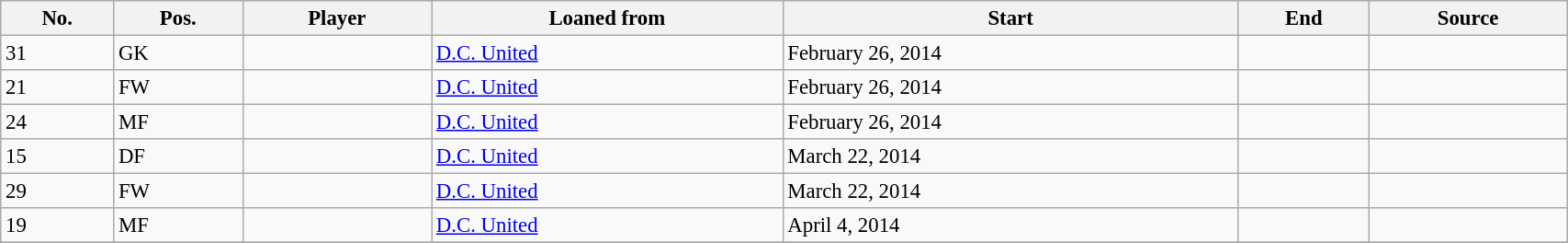<table class="wikitable sortable" style="width:90%; text-align:center; font-size:95%; text-align:left;">
<tr>
<th><strong>No.</strong></th>
<th><strong>Pos.</strong></th>
<th><strong>Player</strong></th>
<th><strong>Loaned from</strong></th>
<th><strong>Start</strong></th>
<th><strong>End</strong></th>
<th><strong>Source</strong></th>
</tr>
<tr>
<td>31</td>
<td>GK</td>
<td></td>
<td> <a href='#'>D.C. United</a></td>
<td>February 26, 2014</td>
<td></td>
<td></td>
</tr>
<tr>
<td>21</td>
<td>FW</td>
<td></td>
<td> <a href='#'>D.C. United</a></td>
<td>February 26, 2014</td>
<td></td>
<td></td>
</tr>
<tr>
<td>24</td>
<td>MF</td>
<td></td>
<td> <a href='#'>D.C. United</a></td>
<td>February 26, 2014</td>
<td></td>
<td></td>
</tr>
<tr>
<td>15</td>
<td>DF</td>
<td></td>
<td> <a href='#'>D.C. United</a></td>
<td>March 22, 2014</td>
<td></td>
<td></td>
</tr>
<tr>
<td>29</td>
<td>FW</td>
<td></td>
<td> <a href='#'>D.C. United</a></td>
<td>March 22, 2014</td>
<td></td>
<td></td>
</tr>
<tr>
<td>19</td>
<td>MF</td>
<td></td>
<td> <a href='#'>D.C. United</a></td>
<td>April 4, 2014</td>
<td></td>
<td></td>
</tr>
<tr>
</tr>
</table>
